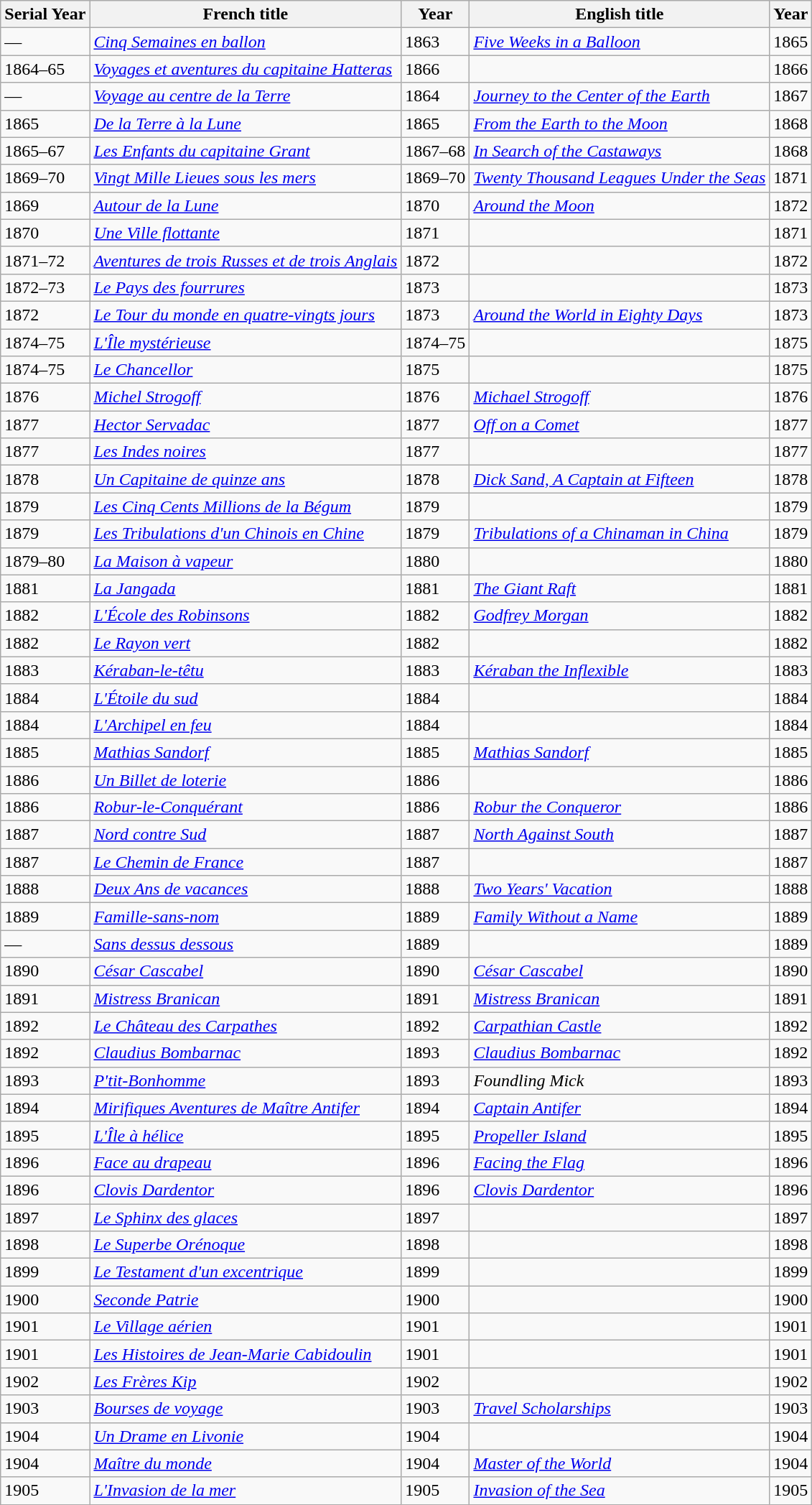<table class="wikitable sortable" border="1">
<tr>
<th>Serial Year</th>
<th>French title</th>
<th>Year</th>
<th>English title</th>
<th>Year</th>
</tr>
<tr>
<td>—</td>
<td><em><a href='#'>Cinq Semaines en ballon</a></em></td>
<td>1863</td>
<td><em><a href='#'>Five Weeks in a Balloon</a></em></td>
<td>1865</td>
</tr>
<tr>
<td>1864–65</td>
<td><em><a href='#'>Voyages et aventures du capitaine Hatteras</a></em></td>
<td>1866</td>
<td><em></em></td>
<td>1866</td>
</tr>
<tr>
<td>—</td>
<td><em><a href='#'>Voyage au centre de la Terre</a></em></td>
<td>1864</td>
<td><em><a href='#'>Journey to the Center of the Earth</a></em></td>
<td>1867</td>
</tr>
<tr>
<td>1865</td>
<td><em><a href='#'>De la Terre à la Lune</a></em></td>
<td>1865</td>
<td><em><a href='#'>From the Earth to the Moon</a></em></td>
<td>1868</td>
</tr>
<tr>
<td>1865–67</td>
<td><em><a href='#'>Les Enfants du capitaine Grant</a></em></td>
<td>1867–68</td>
<td><em><a href='#'>In Search of the Castaways</a></em></td>
<td>1868</td>
</tr>
<tr>
<td>1869–70</td>
<td><em><a href='#'>Vingt Mille Lieues sous les mers</a></em></td>
<td>1869–70</td>
<td><em><a href='#'>Twenty Thousand Leagues Under the Seas</a></em></td>
<td>1871</td>
</tr>
<tr>
<td>1869</td>
<td><em><a href='#'>Autour de la Lune</a></em></td>
<td>1870</td>
<td><em><a href='#'>Around the Moon</a></em></td>
<td>1872</td>
</tr>
<tr>
<td>1870</td>
<td><em><a href='#'>Une Ville flottante</a></em></td>
<td>1871</td>
<td><em></em></td>
<td>1871</td>
</tr>
<tr>
<td>1871–72</td>
<td><em><a href='#'>Aventures de trois Russes et de trois Anglais</a></em></td>
<td>1872</td>
<td><em></em></td>
<td>1872</td>
</tr>
<tr>
<td>1872–73</td>
<td><em><a href='#'>Le Pays des fourrures</a></em></td>
<td>1873</td>
<td><em></em></td>
<td>1873</td>
</tr>
<tr>
<td>1872</td>
<td><em><a href='#'>Le Tour du monde en quatre-vingts jours</a></em></td>
<td>1873</td>
<td><em><a href='#'>Around the World in Eighty Days</a></em></td>
<td>1873</td>
</tr>
<tr>
<td>1874–75</td>
<td><em><a href='#'>L'Île mystérieuse</a></em></td>
<td>1874–75</td>
<td><em></em></td>
<td>1875</td>
</tr>
<tr>
<td>1874–75</td>
<td><em><a href='#'>Le Chancellor</a></em></td>
<td>1875</td>
<td><em></em></td>
<td>1875</td>
</tr>
<tr>
<td>1876</td>
<td><em><a href='#'>Michel Strogoff</a></em></td>
<td>1876</td>
<td><em><a href='#'>Michael Strogoff</a></em></td>
<td>1876</td>
</tr>
<tr>
<td>1877</td>
<td><em><a href='#'>Hector Servadac</a></em></td>
<td>1877</td>
<td><em><a href='#'>Off on a Comet</a></em></td>
<td>1877</td>
</tr>
<tr>
<td>1877</td>
<td><em><a href='#'>Les Indes noires</a></em></td>
<td>1877</td>
<td><em></em></td>
<td>1877</td>
</tr>
<tr>
<td>1878</td>
<td><em><a href='#'>Un Capitaine de quinze ans</a></em></td>
<td>1878</td>
<td><em><a href='#'>Dick Sand, A Captain at Fifteen</a></em></td>
<td>1878</td>
</tr>
<tr>
<td>1879</td>
<td><em><a href='#'>Les Cinq Cents Millions de la Bégum</a></em></td>
<td>1879</td>
<td><em></em></td>
<td>1879</td>
</tr>
<tr>
<td>1879</td>
<td><em><a href='#'>Les Tribulations d'un Chinois en Chine</a></em></td>
<td>1879</td>
<td><em><a href='#'>Tribulations of a Chinaman in China</a></em></td>
<td>1879</td>
</tr>
<tr>
<td>1879–80</td>
<td><em><a href='#'>La Maison à vapeur</a></em></td>
<td>1880</td>
<td><em></em></td>
<td>1880</td>
</tr>
<tr>
<td>1881</td>
<td><em><a href='#'>La Jangada</a></em></td>
<td>1881</td>
<td><em><a href='#'>The Giant Raft</a></em></td>
<td>1881</td>
</tr>
<tr>
<td>1882</td>
<td><em><a href='#'>L'École des Robinsons</a></em></td>
<td>1882</td>
<td><em><a href='#'>Godfrey Morgan</a></em></td>
<td>1882</td>
</tr>
<tr>
<td>1882</td>
<td><em><a href='#'>Le Rayon vert</a></em></td>
<td>1882</td>
<td><em></em></td>
<td>1882</td>
</tr>
<tr>
<td>1883</td>
<td><em><a href='#'>Kéraban-le-têtu</a></em></td>
<td>1883</td>
<td><em><a href='#'>Kéraban the Inflexible</a></em></td>
<td>1883</td>
</tr>
<tr>
<td>1884</td>
<td><em><a href='#'>L'Étoile du sud</a></em></td>
<td>1884</td>
<td><em></em></td>
<td>1884</td>
</tr>
<tr>
<td>1884</td>
<td><em><a href='#'>L'Archipel en feu</a></em></td>
<td>1884</td>
<td><em></em></td>
<td>1884</td>
</tr>
<tr>
<td>1885</td>
<td><em><a href='#'>Mathias Sandorf</a></em></td>
<td>1885</td>
<td><em><a href='#'>Mathias Sandorf</a></em></td>
<td>1885</td>
</tr>
<tr>
<td>1886</td>
<td><em><a href='#'>Un Billet de loterie</a></em></td>
<td>1886</td>
<td><em></em></td>
<td>1886</td>
</tr>
<tr>
<td>1886</td>
<td><em><a href='#'>Robur-le-Conquérant</a></em></td>
<td>1886</td>
<td><em><a href='#'>Robur the Conqueror</a></em></td>
<td>1886</td>
</tr>
<tr>
<td>1887</td>
<td><em><a href='#'>Nord contre Sud</a></em></td>
<td>1887</td>
<td><em><a href='#'>North Against South</a></em></td>
<td>1887</td>
</tr>
<tr>
<td>1887</td>
<td><em><a href='#'>Le Chemin de France</a></em></td>
<td>1887</td>
<td><em></em></td>
<td>1887</td>
</tr>
<tr>
<td>1888</td>
<td><em><a href='#'>Deux Ans de vacances</a></em></td>
<td>1888</td>
<td><em><a href='#'>Two Years' Vacation</a></em></td>
<td>1888</td>
</tr>
<tr>
<td>1889</td>
<td><em><a href='#'>Famille-sans-nom</a></em></td>
<td>1889</td>
<td><em><a href='#'>Family Without a Name</a></em></td>
<td>1889</td>
</tr>
<tr>
<td>—</td>
<td><em><a href='#'>Sans dessus dessous</a></em></td>
<td>1889</td>
<td><em></em></td>
<td>1889</td>
</tr>
<tr>
<td>1890</td>
<td><em><a href='#'>César Cascabel</a></em></td>
<td>1890</td>
<td><em><a href='#'>César Cascabel</a></em></td>
<td>1890</td>
</tr>
<tr>
<td>1891</td>
<td><em><a href='#'>Mistress Branican</a></em></td>
<td>1891</td>
<td><em><a href='#'>Mistress Branican</a></em></td>
<td>1891</td>
</tr>
<tr>
<td>1892</td>
<td><em><a href='#'>Le Château des Carpathes</a></em></td>
<td>1892</td>
<td><em><a href='#'>Carpathian Castle</a></em></td>
<td>1892</td>
</tr>
<tr>
<td>1892</td>
<td><em><a href='#'>Claudius Bombarnac</a></em></td>
<td>1893</td>
<td><em><a href='#'>Claudius Bombarnac</a></em></td>
<td>1892</td>
</tr>
<tr>
<td>1893</td>
<td><em><a href='#'>P'tit-Bonhomme</a></em></td>
<td>1893</td>
<td><em>Foundling Mick</em></td>
<td>1893</td>
</tr>
<tr>
<td>1894</td>
<td><em><a href='#'>Mirifiques Aventures de Maître Antifer</a></em></td>
<td>1894</td>
<td><em><a href='#'>Captain Antifer</a></em></td>
<td>1894</td>
</tr>
<tr>
<td>1895</td>
<td><em><a href='#'>L'Île à hélice</a></em></td>
<td>1895</td>
<td><em><a href='#'>Propeller Island</a></em></td>
<td>1895</td>
</tr>
<tr>
<td>1896</td>
<td><em><a href='#'>Face au drapeau</a></em></td>
<td>1896</td>
<td><em><a href='#'>Facing the Flag</a></em></td>
<td>1896</td>
</tr>
<tr>
<td>1896</td>
<td><em><a href='#'>Clovis Dardentor</a></em></td>
<td>1896</td>
<td><em><a href='#'>Clovis Dardentor</a></em></td>
<td>1896</td>
</tr>
<tr>
<td>1897</td>
<td><em><a href='#'>Le Sphinx des glaces</a></em></td>
<td>1897</td>
<td><em></em></td>
<td>1897</td>
</tr>
<tr>
<td>1898</td>
<td><em><a href='#'>Le Superbe Orénoque</a></em></td>
<td>1898</td>
<td><em></em></td>
<td>1898</td>
</tr>
<tr>
<td>1899</td>
<td><em><a href='#'>Le Testament d'un excentrique</a></em></td>
<td>1899</td>
<td><em></em></td>
<td>1899</td>
</tr>
<tr>
<td>1900</td>
<td><em><a href='#'>Seconde Patrie</a></em></td>
<td>1900</td>
<td><em></em></td>
<td>1900</td>
</tr>
<tr>
<td>1901</td>
<td><em><a href='#'>Le Village aérien</a></em></td>
<td>1901</td>
<td><em></em></td>
<td>1901</td>
</tr>
<tr>
<td>1901</td>
<td><em><a href='#'>Les Histoires de Jean-Marie Cabidoulin</a></em></td>
<td>1901</td>
<td><em></em></td>
<td>1901</td>
</tr>
<tr>
<td>1902</td>
<td><em><a href='#'>Les Frères Kip</a></em></td>
<td>1902</td>
<td><em></em></td>
<td>1902</td>
</tr>
<tr>
<td>1903</td>
<td><em><a href='#'>Bourses de voyage</a></em></td>
<td>1903</td>
<td><em><a href='#'>Travel Scholarships</a></em></td>
<td>1903</td>
</tr>
<tr>
<td>1904</td>
<td><em><a href='#'>Un Drame en Livonie</a></em></td>
<td>1904</td>
<td><em></em></td>
<td>1904</td>
</tr>
<tr>
<td>1904</td>
<td><em><a href='#'>Maître du monde</a></em></td>
<td>1904</td>
<td><em><a href='#'>Master of the World</a></em></td>
<td>1904</td>
</tr>
<tr>
<td>1905</td>
<td><em><a href='#'>L'Invasion de la mer</a></em></td>
<td>1905</td>
<td><em><a href='#'>Invasion of the Sea</a></em></td>
<td>1905</td>
</tr>
</table>
